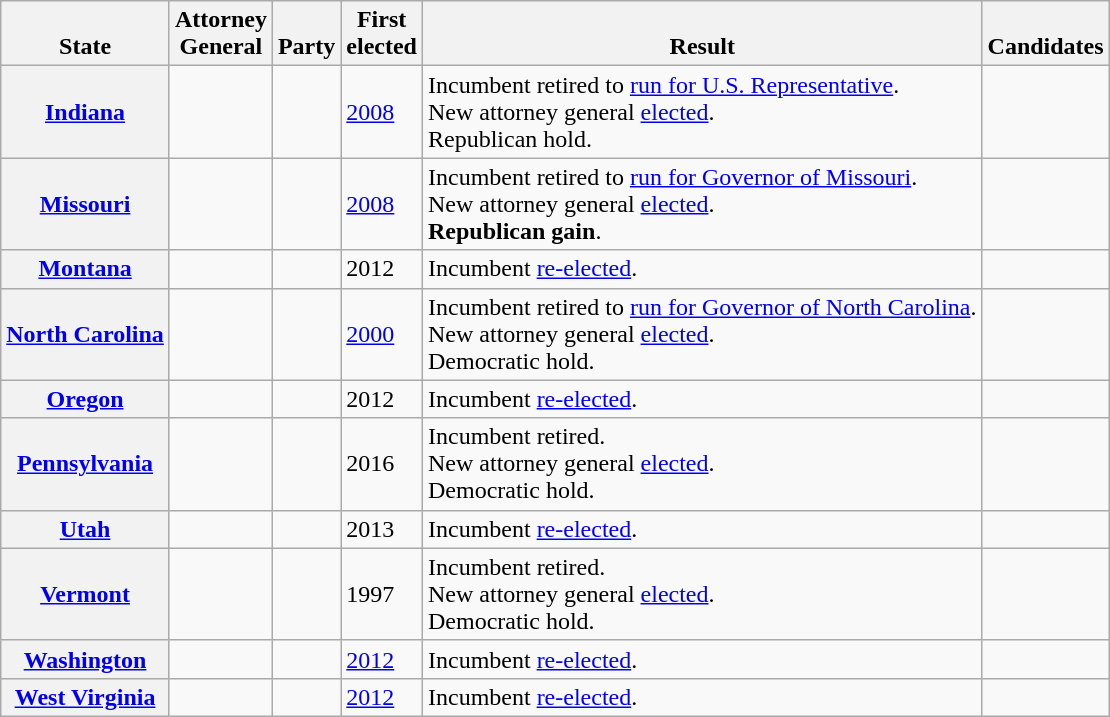<table class="wikitable sortable">
<tr valign=bottom>
<th>State</th>
<th>Attorney<br>General</th>
<th>Party</th>
<th>First<br>elected</th>
<th>Result</th>
<th>Candidates</th>
</tr>
<tr>
<th><a href='#'>Indiana</a></th>
<td></td>
<td></td>
<td><a href='#'>2008</a></td>
<td>Incumbent retired to <a href='#'>run for U.S. Representative</a>.<br>New attorney general <a href='#'>elected</a>.<br>Republican hold.</td>
<td nowrap></td>
</tr>
<tr>
<th><a href='#'>Missouri</a></th>
<td></td>
<td></td>
<td><a href='#'>2008</a></td>
<td>Incumbent retired to <a href='#'>run for Governor of Missouri</a>.<br>New attorney general <a href='#'>elected</a>.<br><strong>Republican gain</strong>.</td>
<td nowrap></td>
</tr>
<tr>
<th><a href='#'>Montana</a></th>
<td></td>
<td></td>
<td>2012</td>
<td>Incumbent <a href='#'>re-elected</a>.</td>
<td nowrap></td>
</tr>
<tr>
<th><a href='#'>North Carolina</a></th>
<td></td>
<td></td>
<td><a href='#'>2000</a></td>
<td>Incumbent retired to <a href='#'>run for Governor of North Carolina</a>.<br>New attorney general <a href='#'>elected</a>.<br>Democratic hold.</td>
<td nowrap></td>
</tr>
<tr>
<th><a href='#'>Oregon</a></th>
<td></td>
<td></td>
<td>2012</td>
<td>Incumbent <a href='#'>re-elected</a>.</td>
<td nowrap></td>
</tr>
<tr>
<th><a href='#'>Pennsylvania</a></th>
<td></td>
<td></td>
<td>2016</td>
<td>Incumbent retired.<br>New attorney general <a href='#'>elected</a>.<br>Democratic hold.</td>
<td nowrap></td>
</tr>
<tr>
<th><a href='#'>Utah</a></th>
<td></td>
<td></td>
<td>2013</td>
<td>Incumbent <a href='#'>re-elected</a>.</td>
<td nowrap></td>
</tr>
<tr>
<th><a href='#'>Vermont</a></th>
<td></td>
<td></td>
<td>1997</td>
<td>Incumbent retired.<br>New attorney general <a href='#'>elected</a>.<br>Democratic hold.</td>
<td nowrap></td>
</tr>
<tr>
<th><a href='#'>Washington</a></th>
<td></td>
<td></td>
<td><a href='#'>2012</a></td>
<td>Incumbent <a href='#'>re-elected</a>.</td>
<td nowrap></td>
</tr>
<tr>
<th><a href='#'>West Virginia</a></th>
<td></td>
<td></td>
<td><a href='#'>2012</a></td>
<td>Incumbent <a href='#'>re-elected</a>.</td>
<td nowrap></td>
</tr>
</table>
